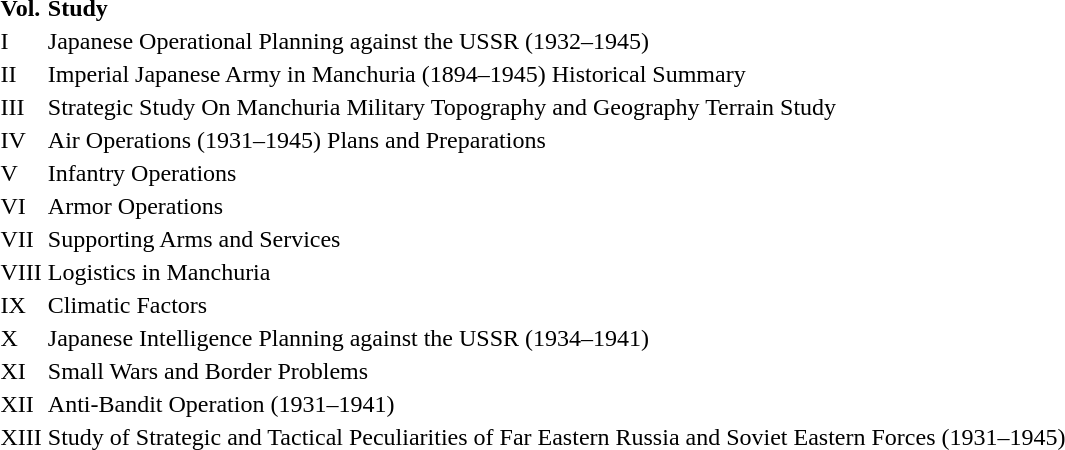<table>
<tr>
<td><strong>Vol.</strong></td>
<td><strong>Study</strong></td>
</tr>
<tr>
<td>I</td>
<td>Japanese Operational Planning against the USSR (1932–1945)</td>
</tr>
<tr>
<td>II</td>
<td>Imperial Japanese Army in Manchuria (1894–1945) Historical Summary</td>
</tr>
<tr>
<td>III</td>
<td>Strategic Study On Manchuria Military Topography and Geography Terrain Study</td>
</tr>
<tr>
<td>IV</td>
<td>Air Operations (1931–1945) Plans and Preparations</td>
</tr>
<tr>
<td>V</td>
<td>Infantry Operations</td>
</tr>
<tr>
<td>VI</td>
<td>Armor Operations</td>
</tr>
<tr>
<td>VII</td>
<td>Supporting Arms and Services</td>
</tr>
<tr>
<td>VIII</td>
<td>Logistics in Manchuria</td>
</tr>
<tr>
<td>IX</td>
<td>Climatic Factors</td>
</tr>
<tr>
<td>X</td>
<td>Japanese Intelligence Planning against the USSR (1934–1941)</td>
</tr>
<tr>
<td>XI</td>
<td>Small Wars and Border Problems</td>
</tr>
<tr>
<td>XII</td>
<td>Anti-Bandit Operation (1931–1941)</td>
</tr>
<tr>
<td>XIII</td>
<td>Study of Strategic and Tactical Peculiarities of Far Eastern Russia and Soviet Eastern Forces (1931–1945)</td>
</tr>
</table>
